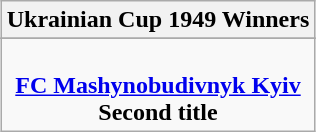<table class="wikitable" style="text-align: center; margin: 0 auto;">
<tr>
<th>Ukrainian Cup 1949 Winners</th>
</tr>
<tr>
</tr>
<tr>
<td><br><strong><a href='#'>FC Mashynobudivnyk Kyiv</a></strong><br><strong>Second title</strong></td>
</tr>
</table>
